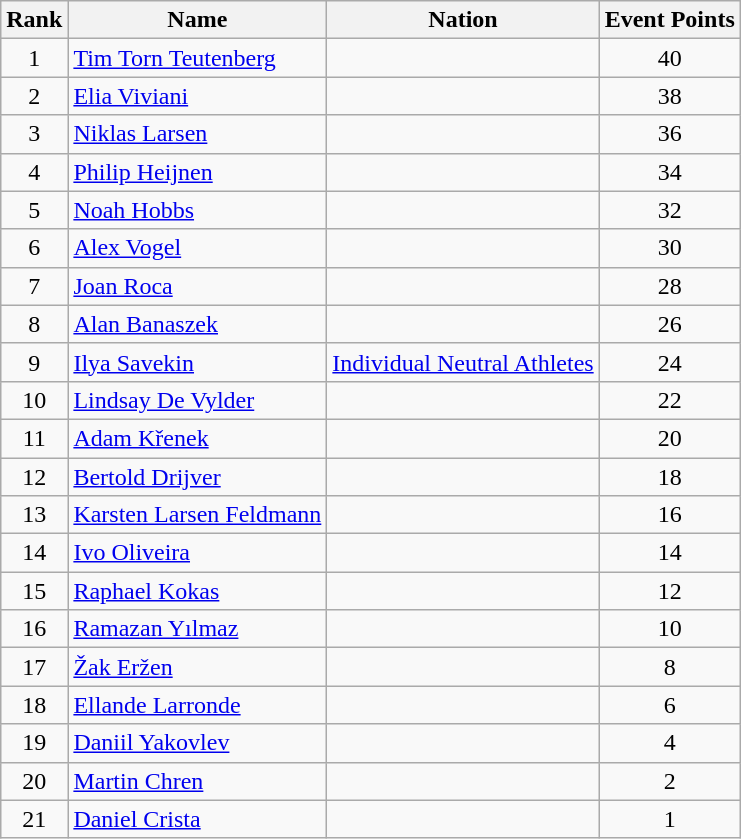<table class="wikitable sortable" style="text-align:center">
<tr>
<th>Rank</th>
<th>Name</th>
<th>Nation</th>
<th>Event Points</th>
</tr>
<tr>
<td>1</td>
<td align=left><a href='#'>Tim Torn Teutenberg</a></td>
<td align=left></td>
<td>40</td>
</tr>
<tr>
<td>2</td>
<td align=left><a href='#'>Elia Viviani</a></td>
<td align=left></td>
<td>38</td>
</tr>
<tr>
<td>3</td>
<td align=left><a href='#'>Niklas Larsen</a></td>
<td align=left></td>
<td>36</td>
</tr>
<tr>
<td>4</td>
<td align=left><a href='#'>Philip Heijnen</a></td>
<td align=left></td>
<td>34</td>
</tr>
<tr>
<td>5</td>
<td align=left><a href='#'>Noah Hobbs</a></td>
<td align=left></td>
<td>32</td>
</tr>
<tr>
<td>6</td>
<td align=left><a href='#'>Alex Vogel</a></td>
<td align=left></td>
<td>30</td>
</tr>
<tr>
<td>7</td>
<td align=left><a href='#'>Joan Roca</a></td>
<td align=left></td>
<td>28</td>
</tr>
<tr>
<td>8</td>
<td align=left><a href='#'>Alan Banaszek</a></td>
<td align=left></td>
<td>26</td>
</tr>
<tr>
<td>9</td>
<td align=left><a href='#'>Ilya Savekin</a></td>
<td align=left><a href='#'>Individual Neutral Athletes</a></td>
<td>24</td>
</tr>
<tr>
<td>10</td>
<td align=left><a href='#'>Lindsay De Vylder</a></td>
<td align=left></td>
<td>22</td>
</tr>
<tr>
<td>11</td>
<td align=left><a href='#'>Adam Křenek</a></td>
<td align=left></td>
<td>20</td>
</tr>
<tr>
<td>12</td>
<td align=left><a href='#'>Bertold Drijver</a></td>
<td align=left></td>
<td>18</td>
</tr>
<tr>
<td>13</td>
<td align=left><a href='#'>Karsten Larsen Feldmann</a></td>
<td align=left></td>
<td>16</td>
</tr>
<tr>
<td>14</td>
<td align=left><a href='#'>Ivo Oliveira</a></td>
<td align=left></td>
<td>14</td>
</tr>
<tr>
<td>15</td>
<td align=left><a href='#'>Raphael Kokas</a></td>
<td align=left></td>
<td>12</td>
</tr>
<tr>
<td>16</td>
<td align=left><a href='#'>Ramazan Yılmaz</a></td>
<td align=left></td>
<td>10</td>
</tr>
<tr>
<td>17</td>
<td align=left><a href='#'>Žak Eržen</a></td>
<td align=left></td>
<td>8</td>
</tr>
<tr>
<td>18</td>
<td align=left><a href='#'>Ellande Larronde</a></td>
<td align=left></td>
<td>6</td>
</tr>
<tr>
<td>19</td>
<td align=left><a href='#'>Daniil Yakovlev</a></td>
<td align=left></td>
<td>4</td>
</tr>
<tr>
<td>20</td>
<td align=left><a href='#'>Martin Chren</a></td>
<td align=left></td>
<td>2</td>
</tr>
<tr>
<td>21</td>
<td align=left><a href='#'>Daniel Crista</a></td>
<td align=left></td>
<td>1</td>
</tr>
</table>
